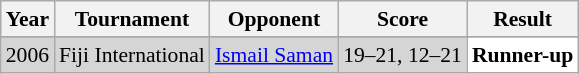<table class="sortable wikitable" style="font-size: 90%;">
<tr>
<th>Year</th>
<th>Tournament</th>
<th>Opponent</th>
<th>Score</th>
<th>Result</th>
</tr>
<tr>
</tr>
<tr style="background:#D5D5D5">
<td align="center">2006</td>
<td align="left">Fiji International</td>
<td align="left"> <a href='#'>Ismail Saman</a></td>
<td align="left">19–21, 12–21</td>
<td style="text-align:left; background:white"> <strong>Runner-up</strong></td>
</tr>
</table>
